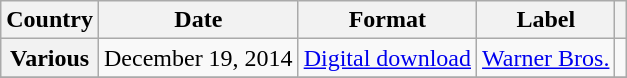<table class="wikitable plainrowheaders">
<tr>
<th scope="col">Country</th>
<th scope="col">Date</th>
<th scope="col">Format</th>
<th scope="col">Label</th>
<th scope="col"></th>
</tr>
<tr>
<th scope="row">Various</th>
<td>December 19, 2014</td>
<td><a href='#'>Digital download</a></td>
<td><a href='#'>Warner Bros.</a></td>
<td></td>
</tr>
<tr>
</tr>
</table>
